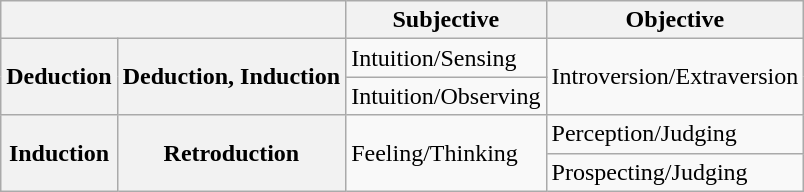<table class="wikitable floatright">
<tr>
<th colspan="2"></th>
<th>Subjective</th>
<th>Objective</th>
</tr>
<tr>
<th rowspan="2">Deduction</th>
<th rowspan="2">Deduction, Induction</th>
<td>I<span>n</span>tuition/<span>S</span>ensing</td>
<td rowspan="2"><span>I</span>ntroversion/<span>E</span>xtraversion</td>
</tr>
<tr>
<td>I<span>n</span>tuition/Ob<span>s</span>erving</td>
</tr>
<tr>
<th rowspan="2">Induction</th>
<th rowspan="2">Retroduction</th>
<td rowspan="2"><span>F</span>eeling/<span>T</span>hinking</td>
<td><span>P</span>erception/<span>J</span>udging</td>
</tr>
<tr>
<td><span>P</span>rospecting/<span>J</span>udging</td>
</tr>
</table>
